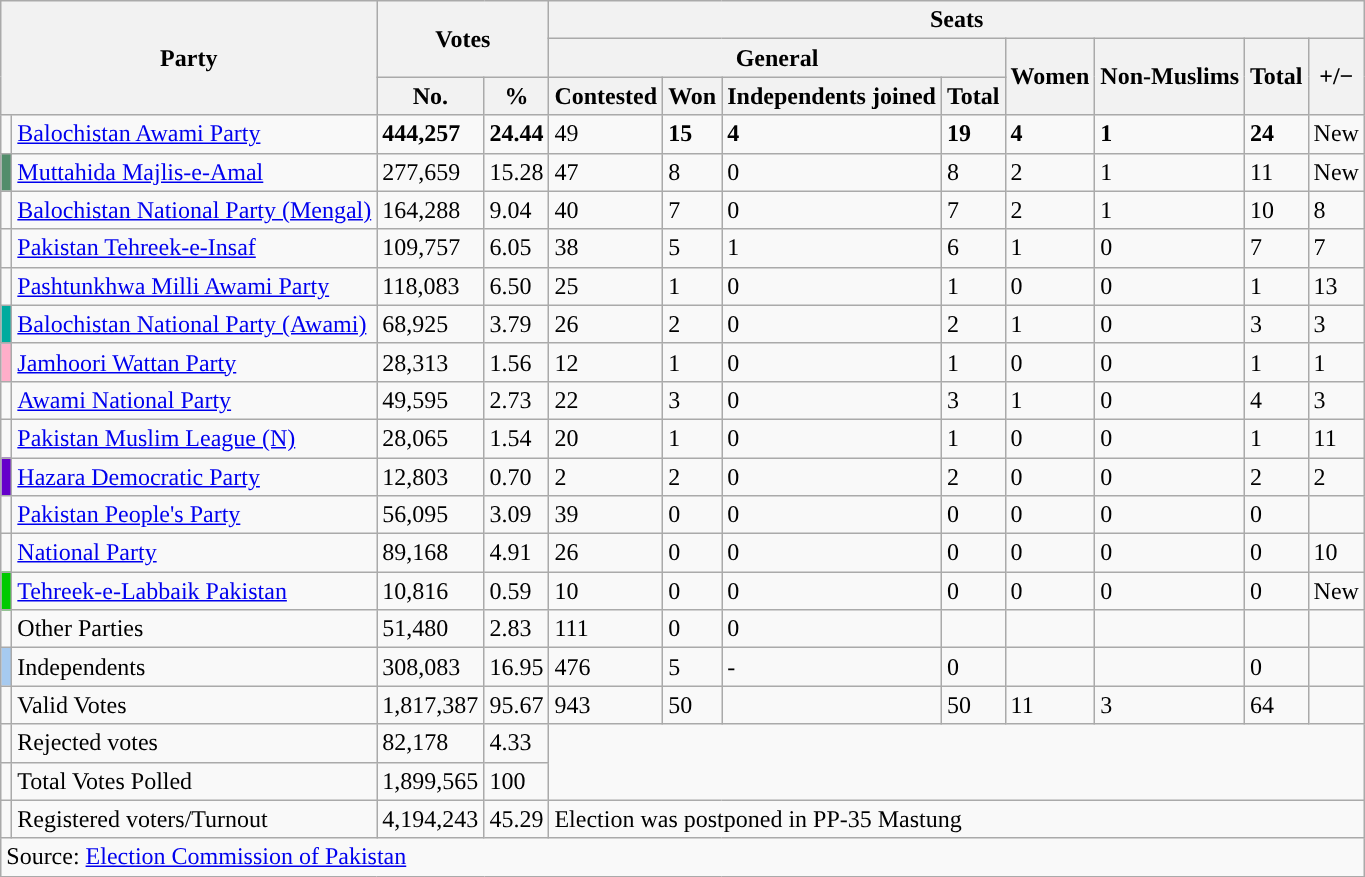<table class="wikitable sortable">
<tr>
<th colspan="2" rowspan="3">Party</th>
<th colspan="2" rowspan="2">Votes</th>
<th colspan="8">Seats</th>
</tr>
<tr>
<th colspan="4">General</th>
<th rowspan="2">Women</th>
<th rowspan="2">Non-Muslims</th>
<th rowspan="2">Total</th>
<th rowspan="2"><strong>+/−</strong></th>
</tr>
<tr>
<th>No.</th>
<th>%</th>
<th>Contested</th>
<th>Won</th>
<th>Independents joined</th>
<th>Total</th>
</tr>
<tr>
<td></td>
<td><a href='#'>Balochistan Awami Party</a></td>
<td><strong>444,257</strong></td>
<td><strong>24.44</strong></td>
<td>49</td>
<td><strong>15</strong></td>
<td><strong>4</strong></td>
<td><strong>19</strong></td>
<td><strong>4</strong></td>
<td><strong>1</strong></td>
<td><strong>24</strong></td>
<td>New</td>
</tr>
<tr>
<td style="color:inherit;background:#528d6b"></td>
<td><a href='#'>Muttahida Majlis-e-Amal</a></td>
<td>277,659</td>
<td>15.28</td>
<td>47</td>
<td>8</td>
<td>0</td>
<td>8</td>
<td>2</td>
<td>1</td>
<td>11</td>
<td>New</td>
</tr>
<tr>
<td></td>
<td><a href='#'>Balochistan National Party (Mengal)</a></td>
<td>164,288</td>
<td>9.04</td>
<td>40</td>
<td>7</td>
<td>0</td>
<td>7</td>
<td>2</td>
<td>1</td>
<td>10</td>
<td>8</td>
</tr>
<tr>
<td></td>
<td><a href='#'>Pakistan Tehreek-e-Insaf</a></td>
<td>109,757</td>
<td>6.05</td>
<td>38</td>
<td>5</td>
<td>1</td>
<td>6</td>
<td>1</td>
<td>0</td>
<td>7</td>
<td>7</td>
</tr>
<tr>
<td></td>
<td><a href='#'>Pashtunkhwa Milli Awami Party</a></td>
<td>118,083</td>
<td>6.50</td>
<td>25</td>
<td>1</td>
<td>0</td>
<td>1</td>
<td>0</td>
<td>0</td>
<td>1</td>
<td>13</td>
</tr>
<tr>
<td style="color:inherit;background:#00ab9e"></td>
<td><a href='#'>Balochistan National Party (Awami)</a></td>
<td>68,925</td>
<td>3.79</td>
<td>26</td>
<td>2</td>
<td>0</td>
<td>2</td>
<td>1</td>
<td>0</td>
<td>3</td>
<td>3</td>
</tr>
<tr>
<td style="color:inherit;background:#ffaec9"></td>
<td><a href='#'>Jamhoori Wattan Party</a></td>
<td>28,313</td>
<td>1.56</td>
<td>12</td>
<td>1</td>
<td>0</td>
<td>1</td>
<td>0</td>
<td>0</td>
<td>1</td>
<td>1</td>
</tr>
<tr>
<td></td>
<td><a href='#'>Awami National Party</a></td>
<td>49,595</td>
<td>2.73</td>
<td>22</td>
<td>3</td>
<td>0</td>
<td>3</td>
<td>1</td>
<td>0</td>
<td>4</td>
<td>3</td>
</tr>
<tr>
<td></td>
<td><a href='#'>Pakistan Muslim League (N)</a></td>
<td>28,065</td>
<td>1.54</td>
<td>20</td>
<td>1</td>
<td>0</td>
<td>1</td>
<td>0</td>
<td>0</td>
<td>1</td>
<td>11</td>
</tr>
<tr>
<td style="color:inherit;background:#6500ca"></td>
<td><a href='#'>Hazara Democratic Party</a></td>
<td>12,803</td>
<td>0.70</td>
<td>2</td>
<td>2</td>
<td>0</td>
<td>2</td>
<td>0</td>
<td>0</td>
<td>2</td>
<td>2</td>
</tr>
<tr>
<td></td>
<td><a href='#'>Pakistan People's Party</a></td>
<td>56,095</td>
<td>3.09</td>
<td>39</td>
<td>0</td>
<td>0</td>
<td>0</td>
<td>0</td>
<td>0</td>
<td>0</td>
<td></td>
</tr>
<tr>
<td></td>
<td><a href='#'>National Party</a></td>
<td>89,168</td>
<td>4.91</td>
<td>26</td>
<td>0</td>
<td>0</td>
<td>0</td>
<td>0</td>
<td>0</td>
<td>0</td>
<td>10</td>
</tr>
<tr>
<td style="color:inherit;background:#00ca00"></td>
<td><a href='#'>Tehreek-e-Labbaik Pakistan</a></td>
<td>10,816</td>
<td>0.59</td>
<td>10</td>
<td>0</td>
<td>0</td>
<td>0</td>
<td>0</td>
<td>0</td>
<td>0</td>
<td>New</td>
</tr>
<tr>
<td></td>
<td>Other Parties</td>
<td>51,480</td>
<td>2.83</td>
<td>111</td>
<td>0</td>
<td>0</td>
<td></td>
<td></td>
<td></td>
<td></td>
<td></td>
</tr>
<tr>
<td style="color:inherit;background:#a6caf0"></td>
<td>Independents</td>
<td>308,083</td>
<td>16.95</td>
<td>476</td>
<td>5</td>
<td>-</td>
<td>0</td>
<td></td>
<td></td>
<td>0</td>
<td></td>
</tr>
<tr class="sortbottom">
<td></td>
<td>Valid Votes</td>
<td>1,817,387</td>
<td>95.67</td>
<td>943</td>
<td>50</td>
<td></td>
<td>50</td>
<td>11</td>
<td>3</td>
<td>64</td>
<td></td>
</tr>
<tr>
<td></td>
<td>Rejected votes</td>
<td>82,178</td>
<td>4.33</td>
<td colspan="8" rowspan="2"></td>
</tr>
<tr>
<td></td>
<td>Total Votes Polled</td>
<td>1,899,565</td>
<td>100</td>
</tr>
<tr>
<td></td>
<td>Registered voters/Turnout</td>
<td>4,194,243</td>
<td>45.29</td>
<td colspan="8">Election was postponed in PP-35 Mastung</td>
</tr>
<tr class="sortbottom">
<td colspan="12">Source: <a href='#'>Election Commission of Pakistan</a> </td>
</tr>
</table>
